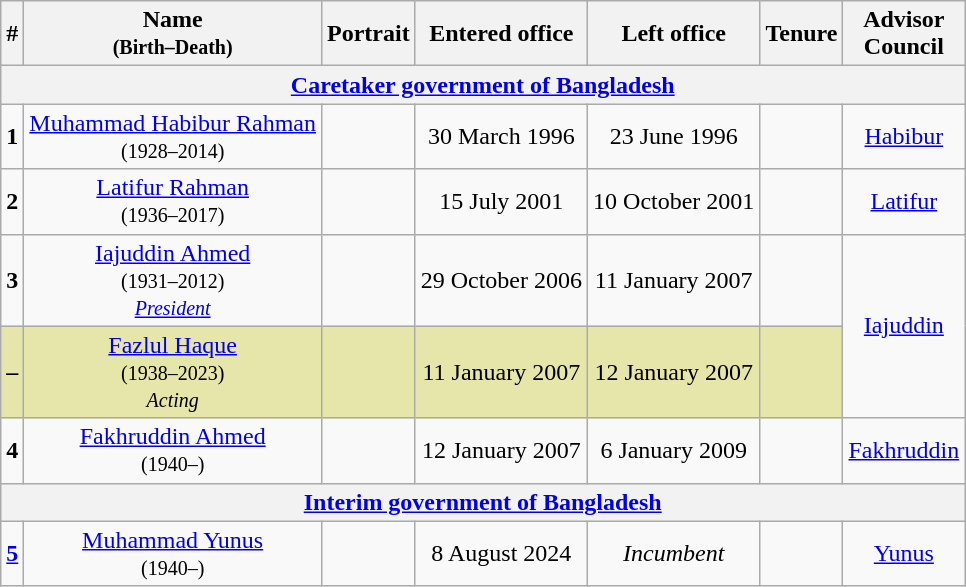<table class="wikitable" style="text-align:center">
<tr>
<th>#</th>
<th>Name<br><small>(Birth–Death)</small></th>
<th>Portrait</th>
<th>Entered office</th>
<th>Left office</th>
<th>Tenure</th>
<th>Advisor<br>Council</th>
</tr>
<tr>
<th colspan="7"><a href='#'>Caretaker government of Bangladesh</a></th>
</tr>
<tr>
<td><strong>1</strong></td>
<td><a href='#'>Muhammad Habibur Rahman</a><br><small>(1928–2014)</small></td>
<td></td>
<td>30 March 1996</td>
<td>23 June 1996</td>
<td></td>
<td><a href='#'>Habibur</a></td>
</tr>
<tr>
<td><strong>2</strong></td>
<td><a href='#'>Latifur Rahman</a><br><small>(1936–2017)</small></td>
<td></td>
<td>15 July 2001</td>
<td>10 October 2001</td>
<td></td>
<td><a href='#'>Latifur</a></td>
</tr>
<tr>
<td><strong>3</strong></td>
<td><a href='#'>Iajuddin Ahmed</a><br><small>(1931–2012)<br><em><a href='#'>President</a></em></small></td>
<td></td>
<td>29 October 2006</td>
<td>11 January 2007</td>
<td></td>
<td rowspan="2"><a href='#'>Iajuddin</a></td>
</tr>
<tr style="background:#e6e6aa;">
<td><strong>–</strong></td>
<td><a href='#'>Fazlul Haque</a><br><small>(1938–2023)<br><em>Acting</em></small></td>
<td></td>
<td>11 January 2007</td>
<td>12 January 2007</td>
<td></td>
</tr>
<tr>
<td><strong>4</strong></td>
<td><a href='#'>Fakhruddin Ahmed</a><br><small>(1940–)</small></td>
<td></td>
<td>12 January 2007</td>
<td>6 January 2009</td>
<td><br></td>
<td><a href='#'>Fakhruddin</a></td>
</tr>
<tr>
<th colspan="7"><a href='#'>Interim government of Bangladesh</a></th>
</tr>
<tr>
<td><strong><a href='#'>5</a></strong></td>
<td><a href='#'>Muhammad Yunus</a><br><small>(1940–)</small></td>
<td></td>
<td>8  August 2024</td>
<td><em>Incumbent</em></td>
<td></td>
<td><a href='#'>Yunus</a></td>
</tr>
</table>
